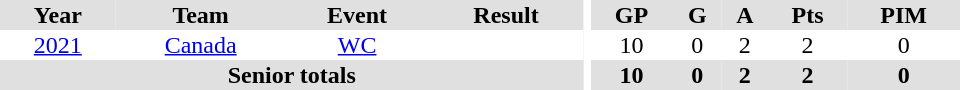<table border="0" cellpadding="1" cellspacing="0" ID="Table3" style="text-align:center; width:40em">
<tr ALIGN="center" bgcolor="#e0e0e0">
<th>Year</th>
<th>Team</th>
<th>Event</th>
<th>Result</th>
<th rowspan="99" bgcolor="#ffffff"></th>
<th>GP</th>
<th>G</th>
<th>A</th>
<th>Pts</th>
<th>PIM</th>
</tr>
<tr>
<td><a href='#'>2021</a></td>
<td><a href='#'>Canada</a></td>
<td><a href='#'>WC</a></td>
<td></td>
<td>10</td>
<td>0</td>
<td>2</td>
<td>2</td>
<td>0</td>
</tr>
<tr bgcolor="#e0e0e0">
<th colspan="4">Senior totals</th>
<th>10</th>
<th>0</th>
<th>2</th>
<th>2</th>
<th>0</th>
</tr>
</table>
